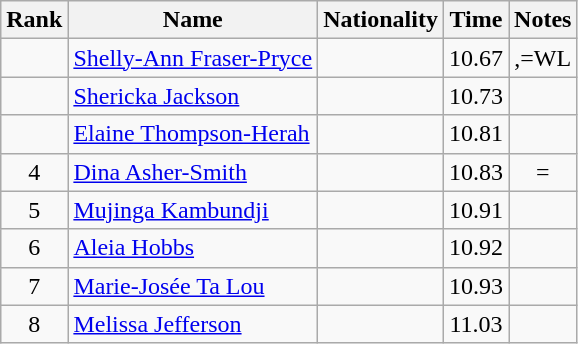<table class="wikitable sortable" style="text-align:center">
<tr>
<th>Rank</th>
<th>Name</th>
<th>Nationality</th>
<th>Time</th>
<th>Notes</th>
</tr>
<tr>
<td></td>
<td align=left><a href='#'>Shelly-Ann Fraser-Pryce</a></td>
<td align=left></td>
<td>10.67</td>
<td>,=WL</td>
</tr>
<tr>
<td></td>
<td align=left><a href='#'>Shericka Jackson</a></td>
<td align=left></td>
<td>10.73</td>
<td></td>
</tr>
<tr>
<td></td>
<td align=left><a href='#'>Elaine Thompson-Herah</a></td>
<td align=left></td>
<td>10.81</td>
<td></td>
</tr>
<tr>
<td>4</td>
<td align=left><a href='#'>Dina Asher-Smith</a></td>
<td align=left></td>
<td>10.83</td>
<td>=</td>
</tr>
<tr>
<td>5</td>
<td align=left><a href='#'>Mujinga Kambundji</a></td>
<td align=left></td>
<td>10.91</td>
<td></td>
</tr>
<tr>
<td>6</td>
<td align=left><a href='#'>Aleia Hobbs</a></td>
<td align=left></td>
<td>10.92</td>
<td></td>
</tr>
<tr>
<td>7</td>
<td align=left><a href='#'>Marie-Josée Ta Lou</a></td>
<td align=left></td>
<td>10.93</td>
<td></td>
</tr>
<tr>
<td>8</td>
<td align=left><a href='#'>Melissa Jefferson</a></td>
<td align=left></td>
<td>11.03</td>
<td></td>
</tr>
</table>
